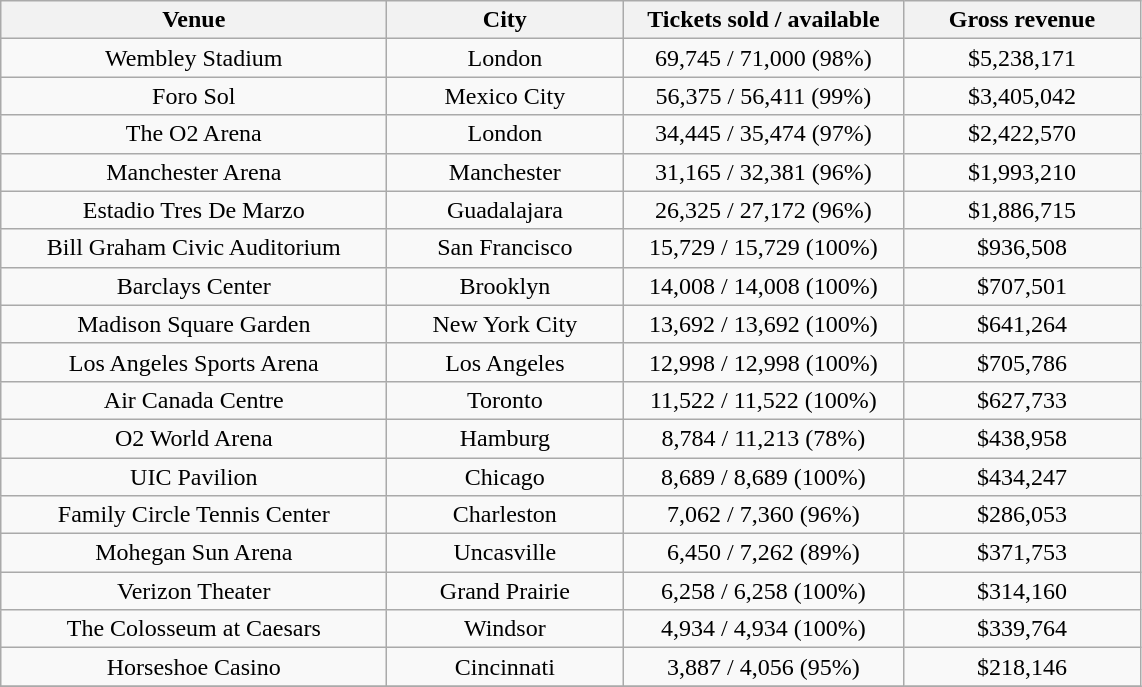<table class="wikitable" style="text-align:center;">
<tr>
<th width="250">Venue</th>
<th width="150">City</th>
<th width="180">Tickets sold / available</th>
<th width="150">Gross revenue</th>
</tr>
<tr>
<td>Wembley Stadium</td>
<td>London</td>
<td>69,745 / 71,000 (98%)</td>
<td>$5,238,171</td>
</tr>
<tr>
<td>Foro Sol</td>
<td>Mexico City</td>
<td>56,375 / 56,411 (99%)</td>
<td>$3,405,042</td>
</tr>
<tr>
<td>The O2 Arena</td>
<td>London</td>
<td>34,445 / 35,474 (97%)</td>
<td>$2,422,570</td>
</tr>
<tr>
<td>Manchester Arena</td>
<td>Manchester</td>
<td>31,165 / 32,381 (96%)</td>
<td>$1,993,210</td>
</tr>
<tr>
<td>Estadio Tres De Marzo</td>
<td>Guadalajara</td>
<td>26,325 / 27,172 (96%)</td>
<td>$1,886,715</td>
</tr>
<tr>
<td>Bill Graham Civic Auditorium</td>
<td>San Francisco</td>
<td>15,729 / 15,729 (100%)</td>
<td>$936,508</td>
</tr>
<tr>
<td>Barclays Center</td>
<td>Brooklyn</td>
<td>14,008 / 14,008 (100%)</td>
<td>$707,501</td>
</tr>
<tr>
<td>Madison Square Garden</td>
<td>New York City</td>
<td>13,692 / 13,692 (100%)</td>
<td>$641,264</td>
</tr>
<tr>
<td>Los Angeles Sports Arena</td>
<td>Los Angeles</td>
<td>12,998 / 12,998 (100%)</td>
<td>$705,786</td>
</tr>
<tr>
<td>Air Canada Centre</td>
<td>Toronto</td>
<td>11,522 / 11,522 (100%)</td>
<td>$627,733</td>
</tr>
<tr>
<td>O2 World Arena</td>
<td>Hamburg</td>
<td>8,784 / 11,213 (78%)</td>
<td>$438,958</td>
</tr>
<tr>
<td>UIC Pavilion</td>
<td>Chicago</td>
<td>8,689 / 8,689 (100%)</td>
<td>$434,247</td>
</tr>
<tr>
<td>Family Circle Tennis Center</td>
<td>Charleston</td>
<td>7,062 / 7,360 (96%)</td>
<td>$286,053</td>
</tr>
<tr>
<td>Mohegan Sun Arena</td>
<td>Uncasville</td>
<td>6,450 / 7,262 (89%)</td>
<td>$371,753</td>
</tr>
<tr>
<td>Verizon Theater</td>
<td>Grand Prairie</td>
<td>6,258 / 6,258 (100%)</td>
<td>$314,160</td>
</tr>
<tr>
<td>The Colosseum at Caesars</td>
<td>Windsor</td>
<td>4,934 / 4,934 (100%)</td>
<td>$339,764</td>
</tr>
<tr>
<td>Horseshoe Casino</td>
<td>Cincinnati</td>
<td>3,887 / 4,056 (95%)</td>
<td>$218,146</td>
</tr>
<tr>
</tr>
</table>
